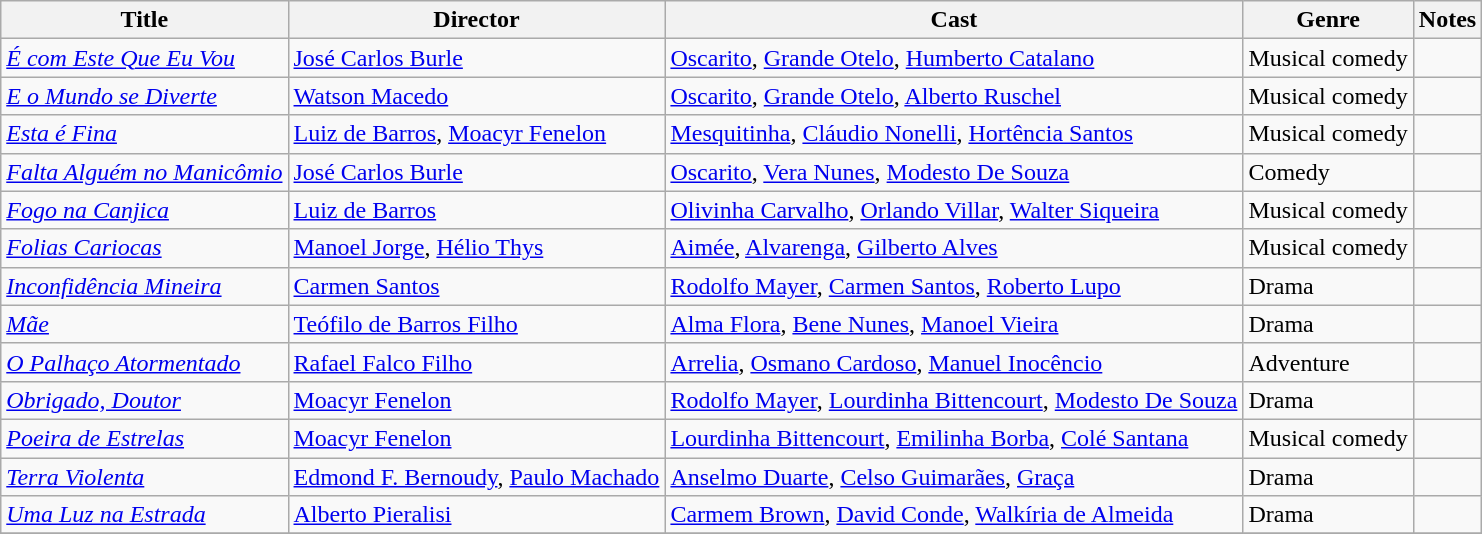<table class="wikitable">
<tr>
<th>Title</th>
<th>Director</th>
<th>Cast</th>
<th>Genre</th>
<th>Notes</th>
</tr>
<tr>
<td><em><a href='#'>É com Este Que Eu Vou </a></em></td>
<td><a href='#'>José Carlos Burle</a></td>
<td><a href='#'>Oscarito</a>, <a href='#'>Grande Otelo</a>, <a href='#'>Humberto Catalano</a></td>
<td>Musical comedy</td>
<td></td>
</tr>
<tr>
<td><em><a href='#'>E o Mundo se Diverte</a></em></td>
<td><a href='#'>Watson Macedo</a></td>
<td><a href='#'>Oscarito</a>, <a href='#'>Grande Otelo</a>, <a href='#'>Alberto Ruschel</a></td>
<td>Musical comedy</td>
<td></td>
</tr>
<tr>
<td><em><a href='#'>Esta é Fina</a></em></td>
<td><a href='#'>Luiz de Barros</a>, <a href='#'>Moacyr Fenelon</a></td>
<td><a href='#'>Mesquitinha</a>, <a href='#'>Cláudio Nonelli</a>, <a href='#'>Hortência Santos</a></td>
<td>Musical comedy</td>
<td></td>
</tr>
<tr>
<td><em><a href='#'>Falta Alguém no Manicômio</a></em></td>
<td><a href='#'>José Carlos Burle</a></td>
<td><a href='#'>Oscarito</a>, <a href='#'>Vera Nunes</a>, <a href='#'>Modesto De Souza</a></td>
<td>Comedy</td>
<td></td>
</tr>
<tr>
<td><em><a href='#'>Fogo na Canjica </a></em></td>
<td><a href='#'>Luiz de Barros</a></td>
<td><a href='#'>Olivinha Carvalho</a>, <a href='#'>Orlando Villar</a>, <a href='#'>Walter Siqueira</a></td>
<td>Musical comedy</td>
<td></td>
</tr>
<tr>
<td><em><a href='#'>Folias Cariocas</a></em></td>
<td><a href='#'>Manoel Jorge</a>, <a href='#'>Hélio Thys</a></td>
<td><a href='#'>Aimée</a>, <a href='#'>Alvarenga</a>, <a href='#'>Gilberto Alves</a></td>
<td>Musical comedy</td>
<td></td>
</tr>
<tr>
<td><em><a href='#'>Inconfidência Mineira</a></em></td>
<td><a href='#'>Carmen Santos</a></td>
<td><a href='#'>Rodolfo Mayer</a>, <a href='#'>Carmen Santos</a>, <a href='#'>Roberto Lupo</a></td>
<td>Drama</td>
<td></td>
</tr>
<tr>
<td><em><a href='#'>Mãe</a></em></td>
<td><a href='#'>Teófilo de Barros Filho</a></td>
<td><a href='#'>Alma Flora</a>, <a href='#'>Bene Nunes</a>, <a href='#'>Manoel Vieira</a></td>
<td>Drama</td>
<td></td>
</tr>
<tr>
<td><em><a href='#'>O Palhaço Atormentado</a></em></td>
<td><a href='#'>Rafael Falco Filho</a></td>
<td><a href='#'>Arrelia</a>, <a href='#'>Osmano Cardoso</a>, <a href='#'>Manuel Inocêncio</a></td>
<td>Adventure</td>
<td></td>
</tr>
<tr>
<td><em><a href='#'>Obrigado, Doutor </a></em></td>
<td><a href='#'>Moacyr Fenelon</a></td>
<td><a href='#'>Rodolfo Mayer</a>, <a href='#'>Lourdinha Bittencourt</a>, <a href='#'>Modesto De Souza</a></td>
<td>Drama</td>
<td></td>
</tr>
<tr>
<td><em><a href='#'>Poeira de Estrelas</a></em></td>
<td><a href='#'>Moacyr Fenelon</a></td>
<td><a href='#'>Lourdinha Bittencourt</a>, <a href='#'>Emilinha Borba</a>, <a href='#'>Colé Santana</a></td>
<td>Musical comedy</td>
<td></td>
</tr>
<tr>
<td><em><a href='#'>Terra Violenta</a></em></td>
<td><a href='#'>Edmond F. Bernoudy</a>, <a href='#'>Paulo Machado</a></td>
<td><a href='#'>Anselmo Duarte</a>, <a href='#'>Celso Guimarães</a>, <a href='#'>Graça</a></td>
<td>Drama</td>
<td></td>
</tr>
<tr>
<td><em><a href='#'>Uma Luz na Estrada </a></em></td>
<td><a href='#'>Alberto Pieralisi</a></td>
<td><a href='#'>Carmem Brown</a>, <a href='#'>David Conde</a>, <a href='#'>Walkíria de Almeida</a></td>
<td>Drama</td>
<td></td>
</tr>
<tr>
</tr>
</table>
